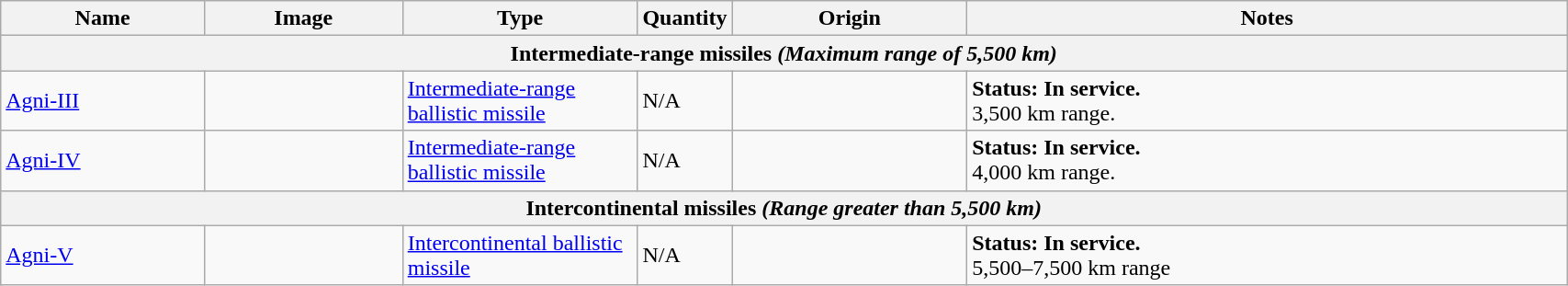<table class="wikitable" style="width:90%;">
<tr>
<th style="width:13%;">Name</th>
<th>Image</th>
<th style="width:15%;">Type</th>
<th style="width:5%;">Quantity</th>
<th style="width:15%;">Origin</th>
<th>Notes</th>
</tr>
<tr>
<th colspan="6">Intermediate-range missiles <em>(Maximum range of 5,500 km)</em></th>
</tr>
<tr>
<td><a href='#'>Agni-III</a></td>
<td></td>
<td><a href='#'>Intermediate-range ballistic missile</a></td>
<td>N/A</td>
<td></td>
<td><strong>Status: In service.</strong><br>3,500 km range.</td>
</tr>
<tr>
<td><a href='#'>Agni-IV</a></td>
<td></td>
<td><a href='#'>Intermediate-range ballistic missile</a></td>
<td>N/A</td>
<td></td>
<td><strong>Status: In service.</strong><br>4,000 km range.</td>
</tr>
<tr>
<th colspan="6">Intercontinental missiles <em>(Range greater than 5,500 km)</em></th>
</tr>
<tr>
<td><a href='#'>Agni-V</a></td>
<td></td>
<td><a href='#'>Intercontinental ballistic missile</a></td>
<td>N/A</td>
<td></td>
<td><strong>Status: In service.</strong><br>5,500–7,500 km range</td>
</tr>
</table>
